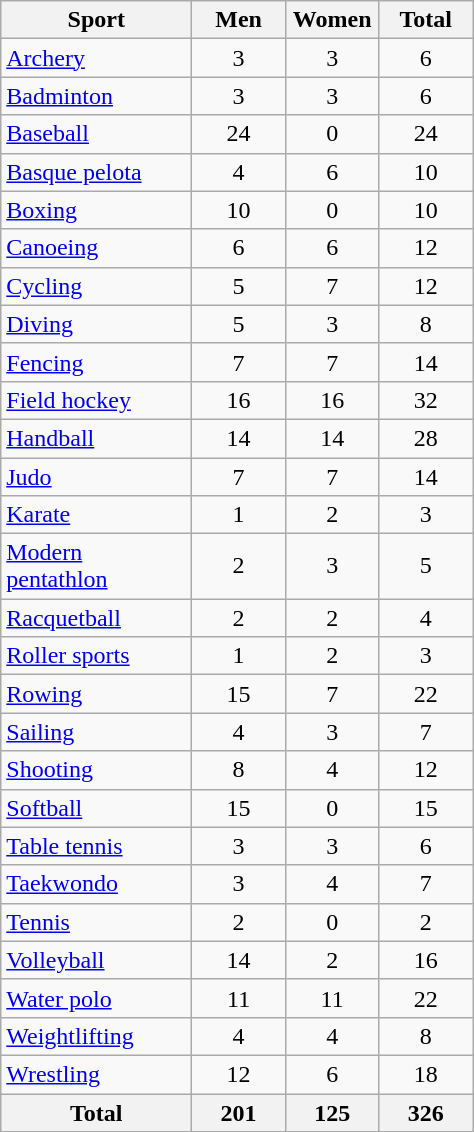<table class="wikitable sortable" style="text-align:center;">
<tr>
<th width=120>Sport</th>
<th width=55>Men</th>
<th width=55>Women</th>
<th width=55>Total</th>
</tr>
<tr>
<td align=left><a href='#'>Archery</a></td>
<td>3</td>
<td>3</td>
<td>6</td>
</tr>
<tr>
<td align=left><a href='#'>Badminton</a></td>
<td>3</td>
<td>3</td>
<td>6</td>
</tr>
<tr>
<td align=left><a href='#'>Baseball</a></td>
<td>24</td>
<td>0</td>
<td>24</td>
</tr>
<tr>
<td align=left><a href='#'>Basque pelota</a></td>
<td>4</td>
<td>6</td>
<td>10</td>
</tr>
<tr>
<td align=left><a href='#'>Boxing</a></td>
<td>10</td>
<td>0</td>
<td>10</td>
</tr>
<tr>
<td align=left><a href='#'>Canoeing</a></td>
<td>6</td>
<td>6</td>
<td>12</td>
</tr>
<tr>
<td align=left><a href='#'>Cycling</a></td>
<td>5</td>
<td>7</td>
<td>12</td>
</tr>
<tr>
<td align=left><a href='#'>Diving</a></td>
<td>5</td>
<td>3</td>
<td>8</td>
</tr>
<tr>
<td align=left><a href='#'>Fencing</a></td>
<td>7</td>
<td>7</td>
<td>14</td>
</tr>
<tr>
<td align=left><a href='#'>Field hockey</a></td>
<td>16</td>
<td>16</td>
<td>32</td>
</tr>
<tr>
<td align=left><a href='#'>Handball</a></td>
<td>14</td>
<td>14</td>
<td>28</td>
</tr>
<tr>
<td align=left><a href='#'>Judo</a></td>
<td>7</td>
<td>7</td>
<td>14</td>
</tr>
<tr>
<td align=left><a href='#'>Karate</a></td>
<td>1</td>
<td>2</td>
<td>3</td>
</tr>
<tr>
<td align=left><a href='#'>Modern pentathlon</a></td>
<td>2</td>
<td>3</td>
<td>5</td>
</tr>
<tr>
<td align=left><a href='#'>Racquetball</a></td>
<td>2</td>
<td>2</td>
<td>4</td>
</tr>
<tr>
<td align=left><a href='#'>Roller sports</a></td>
<td>1</td>
<td>2</td>
<td>3</td>
</tr>
<tr>
<td align=left><a href='#'>Rowing</a></td>
<td>15</td>
<td>7</td>
<td>22</td>
</tr>
<tr>
<td align=left><a href='#'>Sailing</a></td>
<td>4</td>
<td>3</td>
<td>7</td>
</tr>
<tr>
<td align=left><a href='#'>Shooting</a></td>
<td>8</td>
<td>4</td>
<td>12</td>
</tr>
<tr>
<td align=left><a href='#'>Softball</a></td>
<td>15</td>
<td>0</td>
<td>15</td>
</tr>
<tr>
<td align=left><a href='#'>Table tennis</a></td>
<td>3</td>
<td>3</td>
<td>6</td>
</tr>
<tr>
<td align=left><a href='#'>Taekwondo</a></td>
<td>3</td>
<td>4</td>
<td>7</td>
</tr>
<tr>
<td align=left><a href='#'>Tennis</a></td>
<td>2</td>
<td>0</td>
<td>2</td>
</tr>
<tr>
<td align=left><a href='#'>Volleyball</a></td>
<td>14</td>
<td>2</td>
<td>16</td>
</tr>
<tr>
<td align=left><a href='#'>Water polo</a></td>
<td>11</td>
<td>11</td>
<td>22</td>
</tr>
<tr>
<td align=left><a href='#'>Weightlifting</a></td>
<td>4</td>
<td>4</td>
<td>8</td>
</tr>
<tr>
<td align=left><a href='#'>Wrestling</a></td>
<td>12</td>
<td>6</td>
<td>18</td>
</tr>
<tr>
<th>Total</th>
<th>201</th>
<th>125</th>
<th>326</th>
</tr>
</table>
